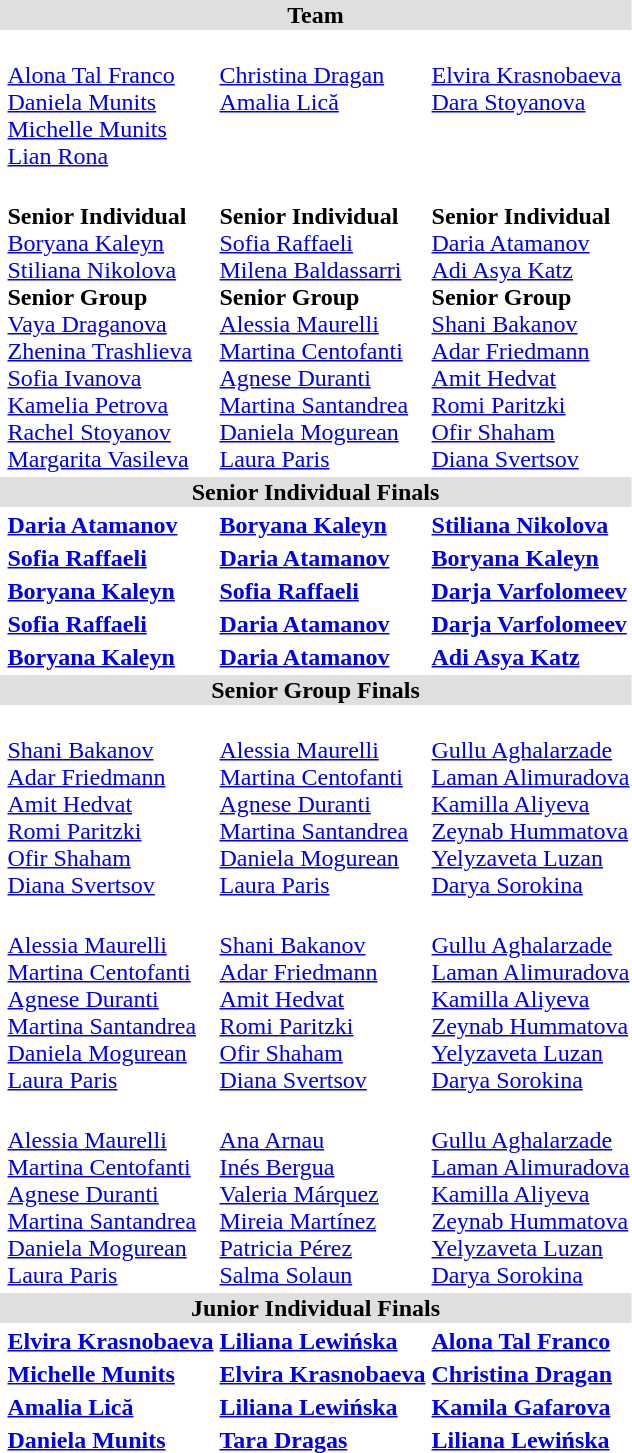<table>
<tr bgcolor="DFDFDF">
<td colspan="4" align="center"><strong>Team</strong></td>
</tr>
<tr>
<th scope=row style="text-align:left"><br></th>
<td valign="top"><strong></strong><br><a href='#'>Alona Tal Franco</a><br><a href='#'>Daniela Munits</a><br><a href='#'>Michelle Munits</a><br><a href='#'>Lian Rona</a></td>
<td valign="top"><strong></strong><br><a href='#'>Christina Dragan</a><br><a href='#'>Amalia Lică</a></td>
<td valign="top"><strong></strong><br><a href='#'>Elvira Krasnobaeva</a><br><a href='#'>Dara Stoyanova</a></td>
</tr>
<tr>
<th scope=row style="text-align:left"><br></th>
<td valign="top"><strong></strong><br><strong>Senior Individual</strong><br><a href='#'>Boryana Kaleyn</a><br><a href='#'>Stiliana Nikolova</a><br><strong>Senior Group</strong><br><a href='#'>Vaya Draganova</a><br><a href='#'>Zhenina Trashlieva</a><br><a href='#'>Sofia Ivanova</a><br><a href='#'>Kamelia Petrova</a><br><a href='#'>Rachel Stoyanov</a><br><a href='#'>Margarita Vasileva</a></td>
<td valign="top"><strong></strong><br><strong>Senior Individual</strong><br><a href='#'>Sofia Raffaeli</a><br><a href='#'>Milena Baldassarri</a><br><strong>Senior Group</strong><br><a href='#'>Alessia Maurelli</a><br><a href='#'>Martina Centofanti</a><br><a href='#'>Agnese Duranti</a><br><a href='#'>Martina Santandrea</a><br><a href='#'>Daniela Mogurean</a><br><a href='#'>Laura Paris</a></td>
<td valign="top"><strong></strong><br><strong>Senior Individual</strong><br><a href='#'>Daria Atamanov</a><br><a href='#'>Adi Asya Katz</a><br><strong>Senior Group</strong><br><a href='#'>Shani Bakanov</a><br><a href='#'>Adar Friedmann</a><br><a href='#'>Amit Hedvat</a><br><a href='#'>Romi Paritzki</a><br><a href='#'>Ofir Shaham</a><br><a href='#'>Diana Svertsov</a></td>
</tr>
<tr bgcolor="DFDFDF">
<td colspan="4" align="center"><strong>Senior Individual Finals </strong></td>
</tr>
<tr>
<th scope=row style="text-align:left"><br></th>
<td><strong><a href='#'>Daria Atamanov</a></strong><br><small></small></td>
<td><strong><a href='#'>Boryana Kaleyn</a></strong><br><small></small></td>
<td><strong><a href='#'>Stiliana Nikolova</a></strong><br><small></small></td>
</tr>
<tr>
<th scope=row style="text-align:left"><br></th>
<td><strong><a href='#'>Sofia Raffaeli</a></strong><br><small></small></td>
<td><strong><a href='#'>Daria Atamanov</a></strong><br><small></small></td>
<td><strong><a href='#'>Boryana Kaleyn</a></strong><br><small></small></td>
</tr>
<tr>
<th scope=row style="text-align:left"><br></th>
<td><strong><a href='#'>Boryana Kaleyn</a></strong><br><small></small></td>
<td><strong><a href='#'>Sofia Raffaeli</a></strong><br><small></small></td>
<td><strong><a href='#'>Darja Varfolomeev</a></strong><br><small></small></td>
</tr>
<tr>
<th scope=row style="text-align:left"><br></th>
<td><strong><a href='#'>Sofia Raffaeli</a></strong><br><small></small></td>
<td><strong><a href='#'>Daria Atamanov</a></strong><br><small></small></td>
<td><strong><a href='#'>Darja Varfolomeev</a></strong><br><small></small></td>
</tr>
<tr>
<th scope=row style="text-align:left"><br></th>
<td><strong><a href='#'>Boryana Kaleyn</a></strong><br><small></small></td>
<td><strong><a href='#'>Daria Atamanov</a></strong><br><small></small></td>
<td><strong><a href='#'>Adi Asya Katz</a></strong><br><small></small></td>
</tr>
<tr bgcolor="DFDFDF">
<td colspan="4" align="center"><strong>Senior Group Finals</strong></td>
</tr>
<tr>
<th scope=row style="text-align:left"><br></th>
<td valign="top"><strong></strong><br><a href='#'>Shani Bakanov</a><br><a href='#'>Adar Friedmann</a><br><a href='#'>Amit Hedvat</a><br><a href='#'>Romi Paritzki</a><br><a href='#'>Ofir Shaham</a><br><a href='#'>Diana Svertsov</a></td>
<td valign="top"><strong></strong><br><a href='#'>Alessia Maurelli</a><br><a href='#'>Martina Centofanti</a><br><a href='#'>Agnese Duranti</a><br><a href='#'>Martina Santandrea</a><br><a href='#'>Daniela Mogurean</a><br><a href='#'>Laura Paris</a></td>
<td valign="top"><strong></strong><br><a href='#'>Gullu Aghalarzade</a><br><a href='#'>Laman Alimuradova</a><br><a href='#'>Kamilla Aliyeva</a><br><a href='#'>Zeynab Hummatova</a><br><a href='#'>Yelyzaveta Luzan</a><br><a href='#'>Darya Sorokina</a></td>
</tr>
<tr>
<th scope=row style="text-align:left"><br></th>
<td valign="top"><strong></strong><br><a href='#'>Alessia Maurelli</a><br><a href='#'>Martina Centofanti</a><br><a href='#'>Agnese Duranti</a><br><a href='#'>Martina Santandrea</a><br><a href='#'>Daniela Mogurean</a><br><a href='#'>Laura Paris</a></td>
<td valign="top"><strong></strong><br><a href='#'>Shani Bakanov</a><br><a href='#'>Adar Friedmann</a><br><a href='#'>Amit Hedvat</a><br><a href='#'>Romi Paritzki</a><br><a href='#'>Ofir Shaham</a><br><a href='#'>Diana Svertsov</a></td>
<td valign="top"><strong></strong><br><a href='#'>Gullu Aghalarzade</a><br><a href='#'>Laman Alimuradova</a><br><a href='#'>Kamilla Aliyeva</a><br><a href='#'>Zeynab Hummatova</a><br><a href='#'>Yelyzaveta Luzan</a><br><a href='#'>Darya Sorokina</a></td>
</tr>
<tr>
<th scope=row style="text-align:left"><br></th>
<td valign="top"><strong></strong><br><a href='#'>Alessia Maurelli</a><br><a href='#'>Martina Centofanti</a><br><a href='#'>Agnese Duranti</a><br><a href='#'>Martina Santandrea</a><br><a href='#'>Daniela Mogurean</a><br><a href='#'>Laura Paris</a></td>
<td valign="top"><strong></strong><br><a href='#'>Ana Arnau</a><br><a href='#'>Inés Bergua</a><br><a href='#'>Valeria Márquez</a><br><a href='#'>Mireia Martínez</a><br><a href='#'>Patricia Pérez</a><br><a href='#'>Salma Solaun</a></td>
<td valign="top"><strong></strong><br><a href='#'>Gullu Aghalarzade</a><br><a href='#'>Laman Alimuradova</a><br><a href='#'>Kamilla Aliyeva</a><br><a href='#'>Zeynab Hummatova</a><br><a href='#'>Yelyzaveta Luzan</a><br><a href='#'>Darya Sorokina</a></td>
</tr>
<tr bgcolor="DFDFDF">
<td colspan="4" align="center"><strong>Junior Individual Finals</strong></td>
</tr>
<tr>
<th scope=row style="text-align:left"><br></th>
<td><strong><a href='#'>Elvira Krasnobaeva</a></strong><br><small></small></td>
<td><strong><a href='#'>Liliana Lewińska</a></strong><br><small></small></td>
<td><strong><a href='#'>Alona Tal Franco</a></strong><br><small></small></td>
</tr>
<tr>
<th scope=row style="text-align:left"><br></th>
<td><strong><a href='#'>Michelle Munits</a></strong><br><small></small></td>
<td><strong><a href='#'>Elvira Krasnobaeva</a></strong><br><small></small></td>
<td><strong><a href='#'>Christina Dragan</a></strong><br><small></small></td>
</tr>
<tr>
<th scope=row style="text-align:left"><br></th>
<td><strong><a href='#'>Amalia Lică</a></strong><br><small></small></td>
<td><strong><a href='#'>Liliana Lewińska</a></strong><br><small></small></td>
<td><strong><a href='#'>Kamila Gafarova</a></strong><br><small></small></td>
</tr>
<tr>
<th scope=row style="text-align:left"><br></th>
<td><strong><a href='#'>Daniela Munits</a></strong><br><small></small></td>
<td><strong><a href='#'>Tara Dragas</a></strong><br><small></small></td>
<td><strong><a href='#'>Liliana Lewińska</a></strong><br><small></small></td>
</tr>
</table>
